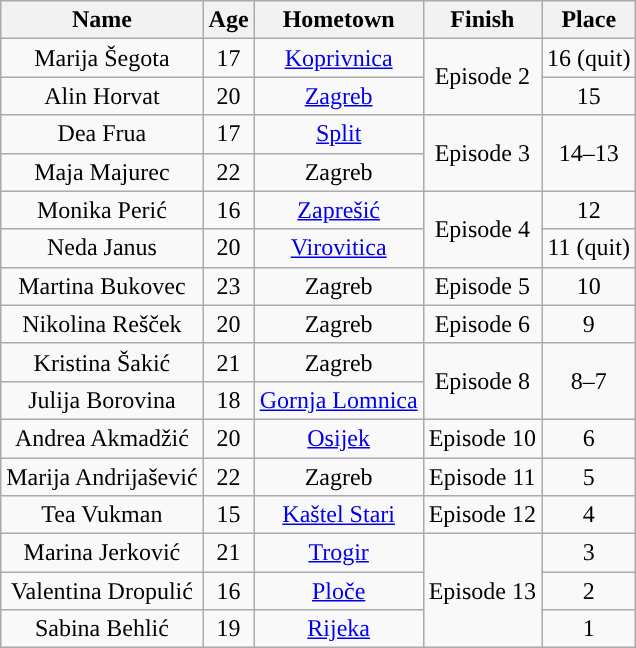<table class="wikitable sortable" style="text-align:center;">
<tr>
<th>Name</th>
<th>Age</th>
<th>Hometown</th>
<th>Finish</th>
<th>Place</th>
</tr>
<tr>
<td>Marija Šegota</td>
<td>17</td>
<td><a href='#'>Koprivnica</a></td>
<td rowspan="2">Episode 2</td>
<td>16 (quit)</td>
</tr>
<tr>
<td>Alin Horvat</td>
<td>20</td>
<td><a href='#'>Zagreb</a></td>
<td>15</td>
</tr>
<tr>
<td>Dea Frua</td>
<td>17</td>
<td><a href='#'>Split</a></td>
<td rowspan="2">Episode 3</td>
<td rowspan="2">14–13</td>
</tr>
<tr>
<td>Maja Majurec</td>
<td>22</td>
<td>Zagreb</td>
</tr>
<tr>
<td>Monika Perić</td>
<td>16</td>
<td><a href='#'>Zaprešić</a></td>
<td rowspan="2">Episode 4</td>
<td>12</td>
</tr>
<tr>
<td>Neda Janus</td>
<td>20</td>
<td><a href='#'>Virovitica</a></td>
<td>11 (quit)</td>
</tr>
<tr>
<td>Martina Bukovec</td>
<td>23</td>
<td>Zagreb</td>
<td>Episode 5</td>
<td>10</td>
</tr>
<tr>
<td>Nikolina Rešček</td>
<td>20</td>
<td>Zagreb</td>
<td>Episode 6</td>
<td>9</td>
</tr>
<tr>
<td>Kristina Šakić</td>
<td>21</td>
<td>Zagreb</td>
<td rowspan="2">Episode 8</td>
<td rowspan="2">8–7</td>
</tr>
<tr>
<td>Julija Borovina</td>
<td>18</td>
<td><a href='#'>Gornja Lomnica</a></td>
</tr>
<tr>
<td>Andrea Akmadžić</td>
<td>20</td>
<td><a href='#'>Osijek</a></td>
<td>Episode 10</td>
<td>6</td>
</tr>
<tr>
<td>Marija Andrijašević</td>
<td>22</td>
<td>Zagreb</td>
<td>Episode 11</td>
<td>5</td>
</tr>
<tr>
<td>Tea Vukman</td>
<td>15</td>
<td><a href='#'>Kaštel Stari</a></td>
<td>Episode 12</td>
<td>4</td>
</tr>
<tr>
<td>Marina Jerković</td>
<td>21</td>
<td><a href='#'>Trogir</a></td>
<td rowspan="3">Episode 13</td>
<td>3</td>
</tr>
<tr>
<td>Valentina Dropulić</td>
<td>16</td>
<td><a href='#'>Ploče</a></td>
<td>2</td>
</tr>
<tr>
<td>Sabina Behlić</td>
<td>19</td>
<td><a href='#'>Rijeka</a></td>
<td>1</td>
</tr>
</table>
